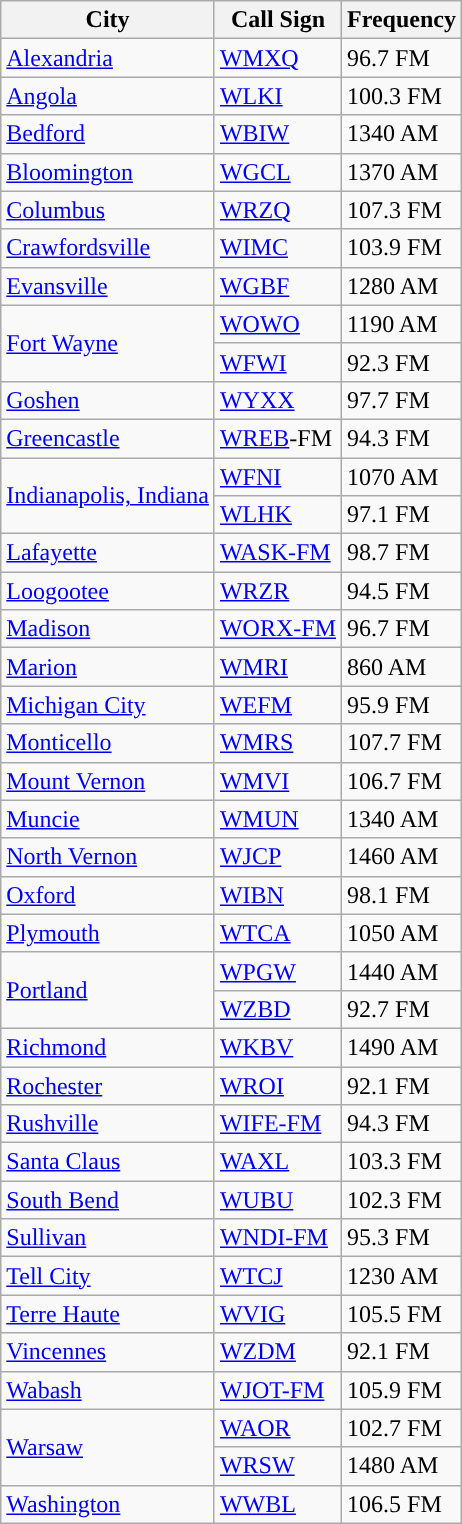<table class="wikitable">
<tr>
<th scope="col">City</th>
<th scope="col">Call Sign</th>
<th scope="col">Frequency</th>
</tr>
<tr>
<td><a href='#'>Alexandria</a></td>
<td><a href='#'>WMXQ</a></td>
<td>96.7 FM</td>
</tr>
<tr>
<td><a href='#'>Angola</a></td>
<td><a href='#'>WLKI</a></td>
<td>100.3 FM</td>
</tr>
<tr>
<td><a href='#'>Bedford</a></td>
<td><a href='#'>WBIW</a></td>
<td>1340 AM</td>
</tr>
<tr>
<td><a href='#'>Bloomington</a></td>
<td><a href='#'>WGCL</a></td>
<td>1370 AM</td>
</tr>
<tr>
<td><a href='#'>Columbus</a></td>
<td><a href='#'>WRZQ</a></td>
<td>107.3 FM</td>
</tr>
<tr>
<td><a href='#'>Crawfordsville</a></td>
<td><a href='#'>WIMC</a></td>
<td>103.9 FM</td>
</tr>
<tr>
<td><a href='#'>Evansville</a></td>
<td><a href='#'>WGBF</a></td>
<td>1280 AM</td>
</tr>
<tr>
<td rowspan=2><a href='#'>Fort Wayne</a></td>
<td><a href='#'>WOWO</a></td>
<td>1190 AM</td>
</tr>
<tr>
<td><a href='#'>WFWI</a></td>
<td>92.3 FM</td>
</tr>
<tr>
<td><a href='#'>Goshen</a></td>
<td><a href='#'>WYXX</a></td>
<td>97.7 FM</td>
</tr>
<tr>
<td><a href='#'>Greencastle</a></td>
<td><a href='#'>WREB</a>-FM</td>
<td>94.3 FM</td>
</tr>
<tr>
<td rowspan=2><a href='#'>Indianapolis, Indiana</a></td>
<td><a href='#'>WFNI</a></td>
<td>1070 AM</td>
</tr>
<tr>
<td><a href='#'>WLHK</a></td>
<td>97.1 FM</td>
</tr>
<tr>
<td><a href='#'>Lafayette</a></td>
<td><a href='#'>WASK-FM</a></td>
<td>98.7 FM</td>
</tr>
<tr>
<td><a href='#'>Loogootee</a></td>
<td><a href='#'>WRZR</a></td>
<td>94.5 FM</td>
</tr>
<tr>
<td><a href='#'>Madison</a></td>
<td><a href='#'>WORX-FM</a></td>
<td>96.7 FM</td>
</tr>
<tr>
<td><a href='#'>Marion</a></td>
<td><a href='#'>WMRI</a></td>
<td>860 AM</td>
</tr>
<tr>
<td><a href='#'>Michigan City</a></td>
<td><a href='#'>WEFM</a></td>
<td>95.9 FM</td>
</tr>
<tr>
<td><a href='#'>Monticello</a></td>
<td><a href='#'>WMRS</a></td>
<td>107.7 FM</td>
</tr>
<tr>
<td><a href='#'>Mount Vernon</a></td>
<td><a href='#'>WMVI</a></td>
<td>106.7 FM</td>
</tr>
<tr>
<td><a href='#'>Muncie</a></td>
<td><a href='#'>WMUN</a></td>
<td>1340 AM</td>
</tr>
<tr>
<td><a href='#'>North Vernon</a></td>
<td><a href='#'>WJCP</a></td>
<td>1460 AM</td>
</tr>
<tr>
<td><a href='#'>Oxford</a></td>
<td><a href='#'>WIBN</a></td>
<td>98.1 FM</td>
</tr>
<tr>
<td><a href='#'>Plymouth</a></td>
<td><a href='#'>WTCA</a></td>
<td>1050 AM</td>
</tr>
<tr>
<td rowspan=2><a href='#'>Portland</a></td>
<td><a href='#'>WPGW</a></td>
<td>1440 AM</td>
</tr>
<tr>
<td><a href='#'>WZBD</a></td>
<td>92.7 FM</td>
</tr>
<tr>
<td><a href='#'>Richmond</a></td>
<td><a href='#'>WKBV</a></td>
<td>1490 AM</td>
</tr>
<tr>
<td><a href='#'>Rochester</a></td>
<td><a href='#'>WROI</a></td>
<td>92.1 FM</td>
</tr>
<tr>
<td><a href='#'>Rushville</a></td>
<td><a href='#'>WIFE-FM</a></td>
<td>94.3 FM</td>
</tr>
<tr>
<td><a href='#'>Santa Claus</a></td>
<td><a href='#'>WAXL</a></td>
<td>103.3 FM</td>
</tr>
<tr>
<td><a href='#'>South Bend</a></td>
<td><a href='#'>WUBU</a></td>
<td>102.3 FM</td>
</tr>
<tr>
<td><a href='#'>Sullivan</a></td>
<td><a href='#'>WNDI-FM</a></td>
<td>95.3 FM</td>
</tr>
<tr>
<td><a href='#'>Tell City</a></td>
<td><a href='#'>WTCJ</a></td>
<td>1230 AM</td>
</tr>
<tr>
<td><a href='#'>Terre Haute</a></td>
<td><a href='#'>WVIG</a></td>
<td>105.5 FM</td>
</tr>
<tr>
<td><a href='#'>Vincennes</a></td>
<td><a href='#'>WZDM</a></td>
<td>92.1 FM</td>
</tr>
<tr>
<td><a href='#'>Wabash</a></td>
<td><a href='#'>WJOT-FM</a></td>
<td>105.9 FM</td>
</tr>
<tr>
<td rowspan=2><a href='#'>Warsaw</a></td>
<td><a href='#'>WAOR</a></td>
<td>102.7 FM</td>
</tr>
<tr>
<td><a href='#'>WRSW</a></td>
<td>1480 AM</td>
</tr>
<tr>
<td><a href='#'>Washington</a></td>
<td><a href='#'>WWBL</a></td>
<td>106.5 FM</td>
</tr>
</table>
